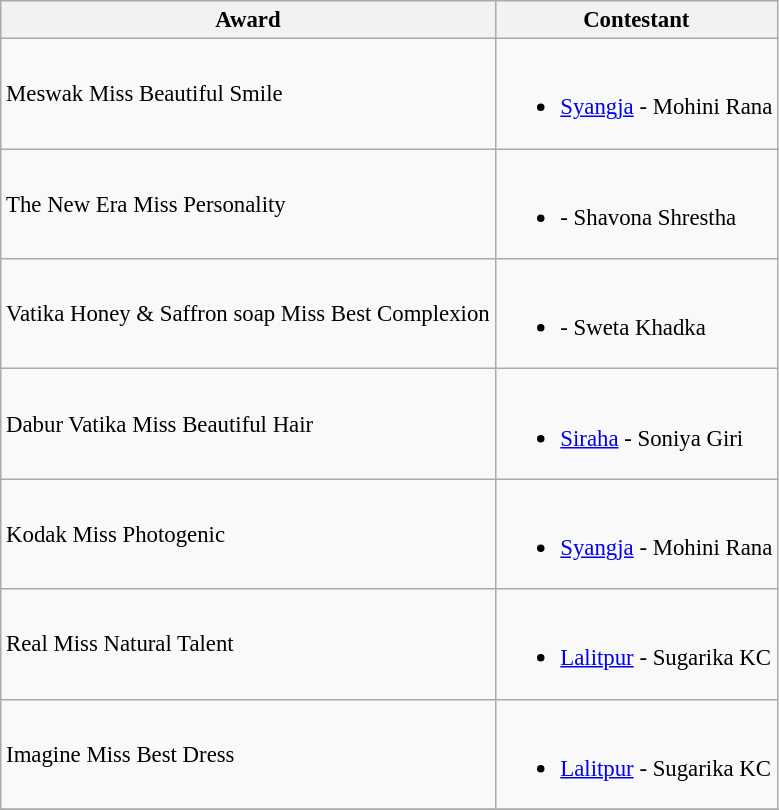<table class="wikitable sortable unsortable" style="font-size: 95%">
<tr>
<th>Award</th>
<th>Contestant</th>
</tr>
<tr>
<td>Meswak Miss Beautiful Smile</td>
<td><br><ul><li> <a href='#'>Syangja</a> - Mohini Rana</li></ul></td>
</tr>
<tr>
<td>The New Era Miss Personality</td>
<td><br><ul><li> - Shavona Shrestha</li></ul></td>
</tr>
<tr>
<td>Vatika Honey & Saffron soap Miss Best Complexion</td>
<td><br><ul><li> - Sweta Khadka</li></ul></td>
</tr>
<tr>
<td>Dabur Vatika Miss Beautiful Hair</td>
<td><br><ul><li> <a href='#'>Siraha</a> - Soniya Giri</li></ul></td>
</tr>
<tr>
<td>Kodak Miss Photogenic</td>
<td><br><ul><li> <a href='#'>Syangja</a> - Mohini Rana</li></ul></td>
</tr>
<tr>
<td>Real Miss Natural Talent</td>
<td><br><ul><li> <a href='#'>Lalitpur</a> - Sugarika KC</li></ul></td>
</tr>
<tr>
<td>Imagine Miss Best Dress</td>
<td><br><ul><li> <a href='#'>Lalitpur</a> - Sugarika KC</li></ul></td>
</tr>
<tr>
</tr>
</table>
